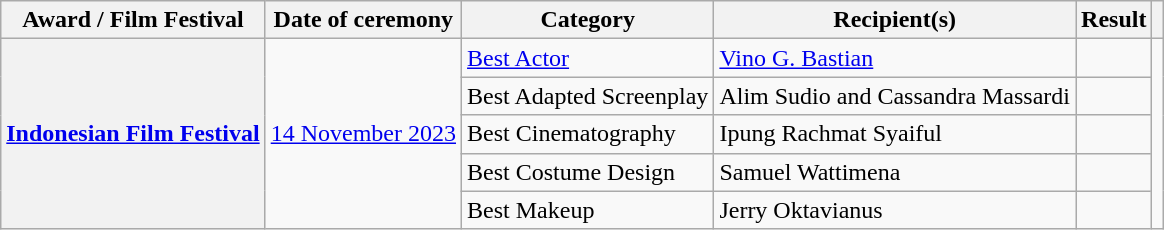<table class="wikitable sortable plainrowheaders">
<tr>
<th scope="col">Award / Film Festival</th>
<th scope="col">Date of ceremony</th>
<th scope="col">Category</th>
<th scope="col">Recipient(s)</th>
<th scope="col">Result</th>
<th scope="col" class="unsortable"></th>
</tr>
<tr>
<th scope="row" rowspan="5"><a href='#'>Indonesian Film Festival</a></th>
<td rowspan="5"><a href='#'>14 November 2023</a></td>
<td><a href='#'>Best Actor</a></td>
<td><a href='#'>Vino G. Bastian</a></td>
<td></td>
<td align="center" rowspan="5"></td>
</tr>
<tr>
<td>Best Adapted Screenplay</td>
<td>Alim Sudio and Cassandra Massardi</td>
<td></td>
</tr>
<tr>
<td>Best Cinematography</td>
<td>Ipung Rachmat Syaiful</td>
<td></td>
</tr>
<tr>
<td>Best Costume Design</td>
<td>Samuel Wattimena</td>
<td></td>
</tr>
<tr>
<td>Best Makeup</td>
<td>Jerry Oktavianus</td>
<td></td>
</tr>
</table>
